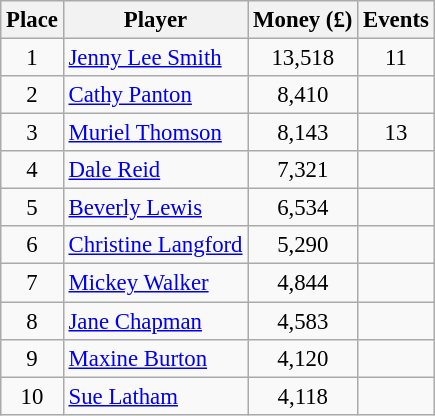<table class="wikitable" style="font-size:95%">
<tr>
<th>Place</th>
<th>Player</th>
<th>Money (£)</th>
<th>Events</th>
</tr>
<tr>
<td align=center>1</td>
<td> <a href='#'>Jenny Lee Smith</a></td>
<td align=center>13,518</td>
<td align=center>11</td>
</tr>
<tr>
<td align=center>2</td>
<td> <a href='#'>Cathy Panton</a></td>
<td align=center>8,410</td>
<td align=center></td>
</tr>
<tr>
<td align=center>3</td>
<td> <a href='#'>Muriel Thomson</a></td>
<td align=center>8,143</td>
<td align=center>13</td>
</tr>
<tr>
<td align=center>4</td>
<td> <a href='#'>Dale Reid</a></td>
<td align=center>7,321</td>
<td align=center></td>
</tr>
<tr>
<td align=center>5</td>
<td> <a href='#'>Beverly Lewis</a></td>
<td align=center>6,534</td>
<td align=center></td>
</tr>
<tr>
<td align=center>6</td>
<td> <a href='#'>Christine Langford</a></td>
<td align=center>5,290</td>
<td align=center></td>
</tr>
<tr>
<td align=center>7</td>
<td> <a href='#'>Mickey Walker</a></td>
<td align=center>4,844</td>
<td align=center></td>
</tr>
<tr>
<td align=center>8</td>
<td> <a href='#'>Jane Chapman</a></td>
<td align=center>4,583</td>
<td align=center></td>
</tr>
<tr>
<td align=center>9</td>
<td> <a href='#'>Maxine Burton</a></td>
<td align=center>4,120</td>
<td align=center></td>
</tr>
<tr>
<td align=center>10</td>
<td> <a href='#'>Sue Latham</a></td>
<td align=center>4,118</td>
<td align=center></td>
</tr>
</table>
